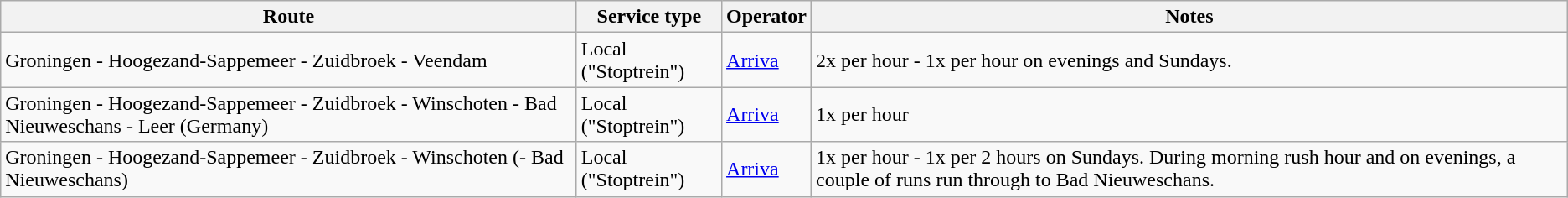<table class="wikitable">
<tr>
<th>Route</th>
<th>Service type</th>
<th>Operator</th>
<th>Notes</th>
</tr>
<tr>
<td>Groningen - Hoogezand-Sappemeer - Zuidbroek - Veendam</td>
<td>Local ("Stoptrein")</td>
<td><a href='#'>Arriva</a></td>
<td>2x per hour - 1x per hour on evenings and Sundays.</td>
</tr>
<tr>
<td>Groningen - Hoogezand-Sappemeer - Zuidbroek - Winschoten - Bad Nieuweschans - Leer (Germany)</td>
<td>Local ("Stoptrein")</td>
<td><a href='#'>Arriva</a></td>
<td>1x per hour</td>
</tr>
<tr>
<td>Groningen - Hoogezand-Sappemeer - Zuidbroek - Winschoten (- Bad Nieuweschans)</td>
<td>Local ("Stoptrein")</td>
<td><a href='#'>Arriva</a></td>
<td>1x per hour - 1x per 2 hours on Sundays. During morning rush hour and on evenings, a couple of runs run through to Bad Nieuweschans.</td>
</tr>
</table>
